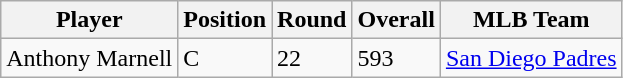<table class="wikitable">
<tr>
<th>Player</th>
<th>Position</th>
<th>Round</th>
<th>Overall</th>
<th>MLB Team</th>
</tr>
<tr>
<td>Anthony Marnell</td>
<td>C</td>
<td>22</td>
<td>593</td>
<td><a href='#'>San Diego Padres</a></td>
</tr>
</table>
